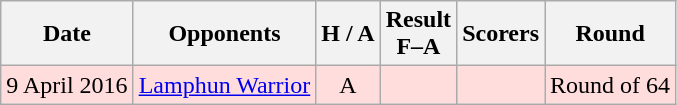<table class="wikitable" style="text-align:center">
<tr>
<th>Date</th>
<th>Opponents</th>
<th>H / A</th>
<th>Result<br>F–A</th>
<th>Scorers</th>
<th>Round</th>
</tr>
<tr bgcolor="#ffdddd">
<td>9 April 2016</td>
<td><a href='#'>Lamphun Warrior</a></td>
<td>A</td>
<td></td>
<td></td>
<td>Round of 64</td>
</tr>
</table>
